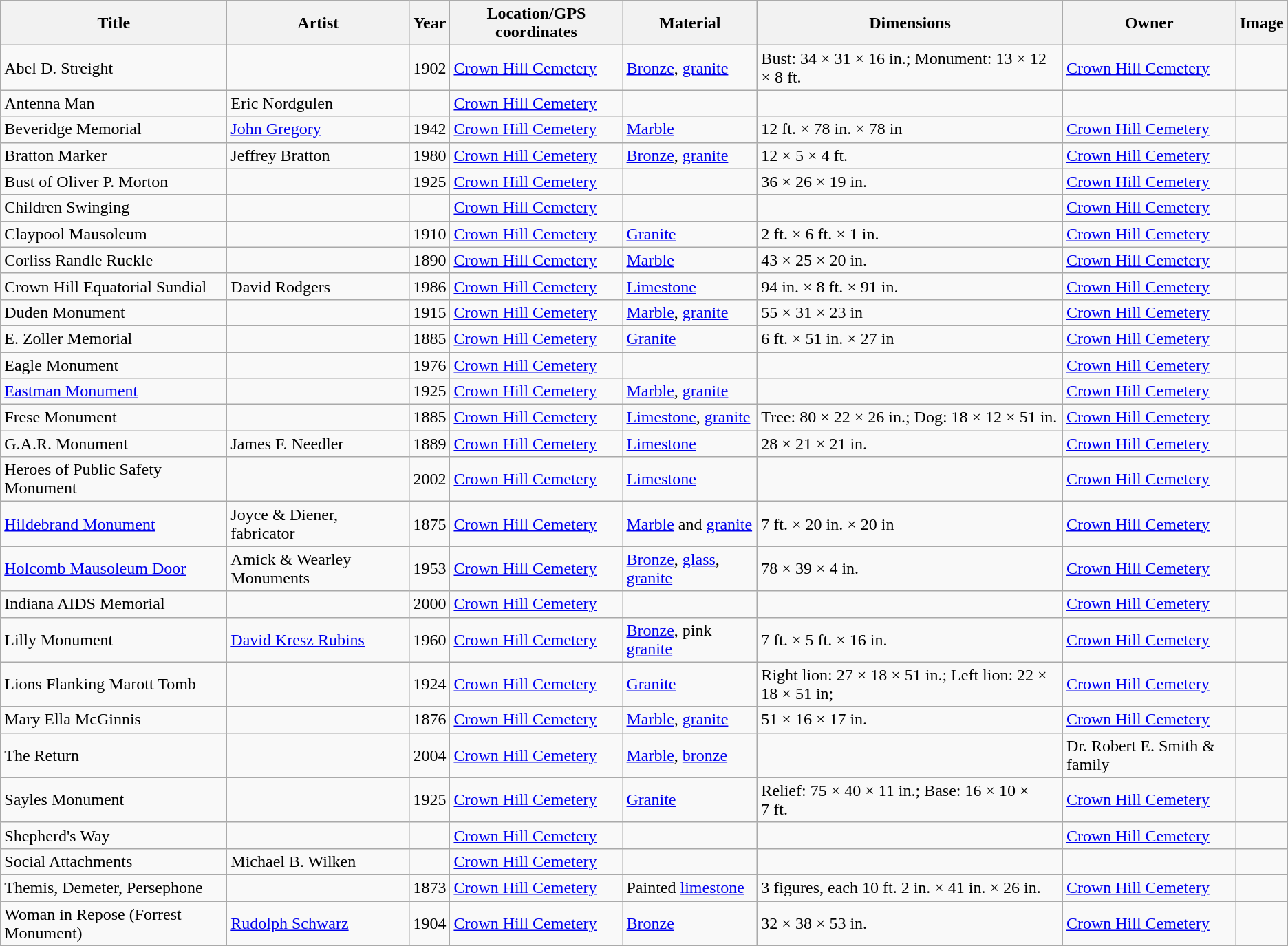<table class="wikitable sortable">
<tr>
<th>Title</th>
<th>Artist</th>
<th>Year</th>
<th>Location/GPS coordinates</th>
<th>Material</th>
<th>Dimensions</th>
<th>Owner</th>
<th>Image</th>
</tr>
<tr>
<td>Abel D. Streight</td>
<td></td>
<td>1902</td>
<td><a href='#'>Crown Hill Cemetery</a> </td>
<td><a href='#'>Bronze</a>, <a href='#'>granite</a></td>
<td>Bust: 34 × 31 × 16 in.; Monument: 13 × 12 × 8 ft.</td>
<td><a href='#'>Crown Hill Cemetery</a></td>
<td></td>
</tr>
<tr>
<td>Antenna Man</td>
<td>Eric Nordgulen</td>
<td></td>
<td><a href='#'>Crown Hill Cemetery</a> </td>
<td></td>
<td></td>
<td></td>
<td></td>
</tr>
<tr>
<td>Beveridge Memorial</td>
<td><a href='#'>John Gregory</a></td>
<td>1942</td>
<td><a href='#'>Crown Hill Cemetery</a> </td>
<td><a href='#'>Marble</a></td>
<td>12 ft. × 78 in. × 78 in</td>
<td><a href='#'>Crown Hill Cemetery</a></td>
<td></td>
</tr>
<tr>
<td>Bratton Marker</td>
<td>Jeffrey Bratton</td>
<td>1980</td>
<td><a href='#'>Crown Hill Cemetery</a> </td>
<td><a href='#'>Bronze</a>, <a href='#'>granite</a></td>
<td>12 × 5 × 4 ft.</td>
<td><a href='#'>Crown Hill Cemetery</a></td>
<td></td>
</tr>
<tr>
<td>Bust of Oliver P. Morton</td>
<td></td>
<td>1925</td>
<td><a href='#'>Crown Hill Cemetery</a> </td>
<td></td>
<td>36 × 26 × 19 in.</td>
<td><a href='#'>Crown Hill Cemetery</a></td>
<td></td>
</tr>
<tr>
<td>Children Swinging</td>
<td></td>
<td></td>
<td><a href='#'>Crown Hill Cemetery</a> </td>
<td></td>
<td></td>
<td><a href='#'>Crown Hill Cemetery</a></td>
<td></td>
</tr>
<tr>
<td>Claypool Mausoleum</td>
<td></td>
<td>1910</td>
<td><a href='#'>Crown Hill Cemetery</a> </td>
<td><a href='#'>Granite</a></td>
<td>2 ft. × 6 ft. × 1 in.</td>
<td><a href='#'>Crown Hill Cemetery</a></td>
<td></td>
</tr>
<tr>
<td>Corliss Randle Ruckle</td>
<td></td>
<td>1890</td>
<td><a href='#'>Crown Hill Cemetery</a> </td>
<td><a href='#'>Marble</a></td>
<td>43 × 25 × 20 in.</td>
<td><a href='#'>Crown Hill Cemetery</a></td>
<td></td>
</tr>
<tr>
<td>Crown Hill Equatorial Sundial</td>
<td>David Rodgers</td>
<td>1986</td>
<td><a href='#'>Crown Hill Cemetery</a> </td>
<td><a href='#'>Limestone</a></td>
<td>94 in. × 8 ft. × 91 in.</td>
<td><a href='#'>Crown Hill Cemetery</a></td>
<td></td>
</tr>
<tr>
<td>Duden Monument</td>
<td></td>
<td>1915</td>
<td><a href='#'>Crown Hill Cemetery</a> </td>
<td><a href='#'>Marble</a>, <a href='#'>granite</a></td>
<td>55 × 31 × 23 in</td>
<td><a href='#'>Crown Hill Cemetery</a></td>
<td></td>
</tr>
<tr>
<td>E. Zoller Memorial</td>
<td></td>
<td>1885</td>
<td><a href='#'>Crown Hill Cemetery</a> </td>
<td><a href='#'>Granite</a></td>
<td>6 ft. × 51 in. × 27 in</td>
<td><a href='#'>Crown Hill Cemetery</a></td>
<td></td>
</tr>
<tr>
<td>Eagle Monument</td>
<td></td>
<td>1976</td>
<td><a href='#'>Crown Hill Cemetery</a> </td>
<td></td>
<td></td>
<td><a href='#'>Crown Hill Cemetery</a></td>
<td></td>
</tr>
<tr>
<td><a href='#'>Eastman Monument</a></td>
<td></td>
<td>1925</td>
<td><a href='#'>Crown Hill Cemetery</a> </td>
<td><a href='#'>Marble</a>, <a href='#'>granite</a></td>
<td></td>
<td><a href='#'>Crown Hill Cemetery</a></td>
<td></td>
</tr>
<tr>
<td>Frese Monument</td>
<td></td>
<td>1885</td>
<td><a href='#'>Crown Hill Cemetery</a> </td>
<td><a href='#'>Limestone</a>, <a href='#'>granite</a></td>
<td>Tree: 80 × 22 × 26 in.; Dog: 18 × 12 × 51 in.</td>
<td><a href='#'>Crown Hill Cemetery</a></td>
<td></td>
</tr>
<tr>
<td>G.A.R. Monument</td>
<td>James F. Needler</td>
<td>1889</td>
<td><a href='#'>Crown Hill Cemetery</a> </td>
<td><a href='#'>Limestone</a></td>
<td>28 × 21 × 21 in.</td>
<td><a href='#'>Crown Hill Cemetery</a></td>
<td></td>
</tr>
<tr>
<td>Heroes of Public Safety Monument</td>
<td></td>
<td>2002</td>
<td><a href='#'>Crown Hill Cemetery</a> </td>
<td><a href='#'>Limestone</a></td>
<td></td>
<td><a href='#'>Crown Hill Cemetery</a></td>
<td></td>
</tr>
<tr>
<td><a href='#'>Hildebrand Monument</a></td>
<td>Joyce & Diener, fabricator</td>
<td>1875</td>
<td><a href='#'>Crown Hill Cemetery</a> </td>
<td><a href='#'>Marble</a> and <a href='#'>granite</a></td>
<td>7 ft. × 20 in. × 20 in</td>
<td><a href='#'>Crown Hill Cemetery</a></td>
<td></td>
</tr>
<tr>
<td><a href='#'>Holcomb Mausoleum Door</a></td>
<td>Amick & Wearley Monuments</td>
<td>1953</td>
<td><a href='#'>Crown Hill Cemetery</a> </td>
<td><a href='#'>Bronze</a>, <a href='#'>glass</a>, <a href='#'>granite</a></td>
<td>78 × 39 × 4 in.</td>
<td><a href='#'>Crown Hill Cemetery</a></td>
<td></td>
</tr>
<tr>
<td>Indiana AIDS Memorial</td>
<td></td>
<td>2000</td>
<td><a href='#'>Crown Hill Cemetery</a> </td>
<td></td>
<td></td>
<td><a href='#'>Crown Hill Cemetery</a></td>
<td></td>
</tr>
<tr>
<td>Lilly Monument</td>
<td><a href='#'>David Kresz Rubins</a></td>
<td>1960</td>
<td><a href='#'>Crown Hill Cemetery</a> </td>
<td><a href='#'>Bronze</a>, pink <a href='#'>granite</a></td>
<td>7 ft. × 5 ft. × 16 in.</td>
<td><a href='#'>Crown Hill Cemetery</a></td>
<td></td>
</tr>
<tr>
<td>Lions Flanking Marott Tomb</td>
<td></td>
<td>1924</td>
<td><a href='#'>Crown Hill Cemetery</a> </td>
<td><a href='#'>Granite</a></td>
<td>Right lion: 27 × 18 × 51 in.; Left lion: 22 × 18 × 51 in;</td>
<td><a href='#'>Crown Hill Cemetery</a></td>
<td></td>
</tr>
<tr>
<td>Mary Ella McGinnis</td>
<td></td>
<td>1876</td>
<td><a href='#'>Crown Hill Cemetery</a> </td>
<td><a href='#'>Marble</a>, <a href='#'>granite</a></td>
<td>51 × 16 × 17 in.</td>
<td><a href='#'>Crown Hill Cemetery</a></td>
<td></td>
</tr>
<tr>
<td>The Return</td>
<td></td>
<td>2004</td>
<td><a href='#'>Crown Hill Cemetery</a> </td>
<td><a href='#'>Marble</a>, <a href='#'>bronze</a></td>
<td></td>
<td>Dr. Robert E. Smith & family</td>
<td></td>
</tr>
<tr>
<td>Sayles Monument</td>
<td></td>
<td>1925</td>
<td><a href='#'>Crown Hill Cemetery</a> </td>
<td><a href='#'>Granite</a></td>
<td>Relief: 75 × 40 × 11 in.; Base: 16 × 10 × 7 ft.</td>
<td><a href='#'>Crown Hill Cemetery</a></td>
<td></td>
</tr>
<tr>
<td>Shepherd's Way</td>
<td></td>
<td></td>
<td><a href='#'>Crown Hill Cemetery</a></td>
<td></td>
<td></td>
<td><a href='#'>Crown Hill Cemetery</a></td>
<td></td>
</tr>
<tr>
<td>Social Attachments</td>
<td>Michael B. Wilken</td>
<td></td>
<td><a href='#'>Crown Hill Cemetery</a> </td>
<td></td>
<td></td>
<td></td>
<td></td>
</tr>
<tr>
<td>Themis, Demeter, Persephone</td>
<td></td>
<td>1873</td>
<td><a href='#'>Crown Hill Cemetery</a> </td>
<td>Painted <a href='#'>limestone</a></td>
<td>3 figures, each 10 ft. 2 in. × 41 in. × 26 in.</td>
<td><a href='#'>Crown Hill Cemetery</a></td>
<td></td>
</tr>
<tr>
<td>Woman in Repose (Forrest Monument)</td>
<td><a href='#'>Rudolph Schwarz</a></td>
<td>1904</td>
<td><a href='#'>Crown Hill Cemetery</a> </td>
<td><a href='#'>Bronze</a></td>
<td>32 × 38 × 53 in.</td>
<td><a href='#'>Crown Hill Cemetery</a></td>
<td></td>
</tr>
<tr>
</tr>
</table>
